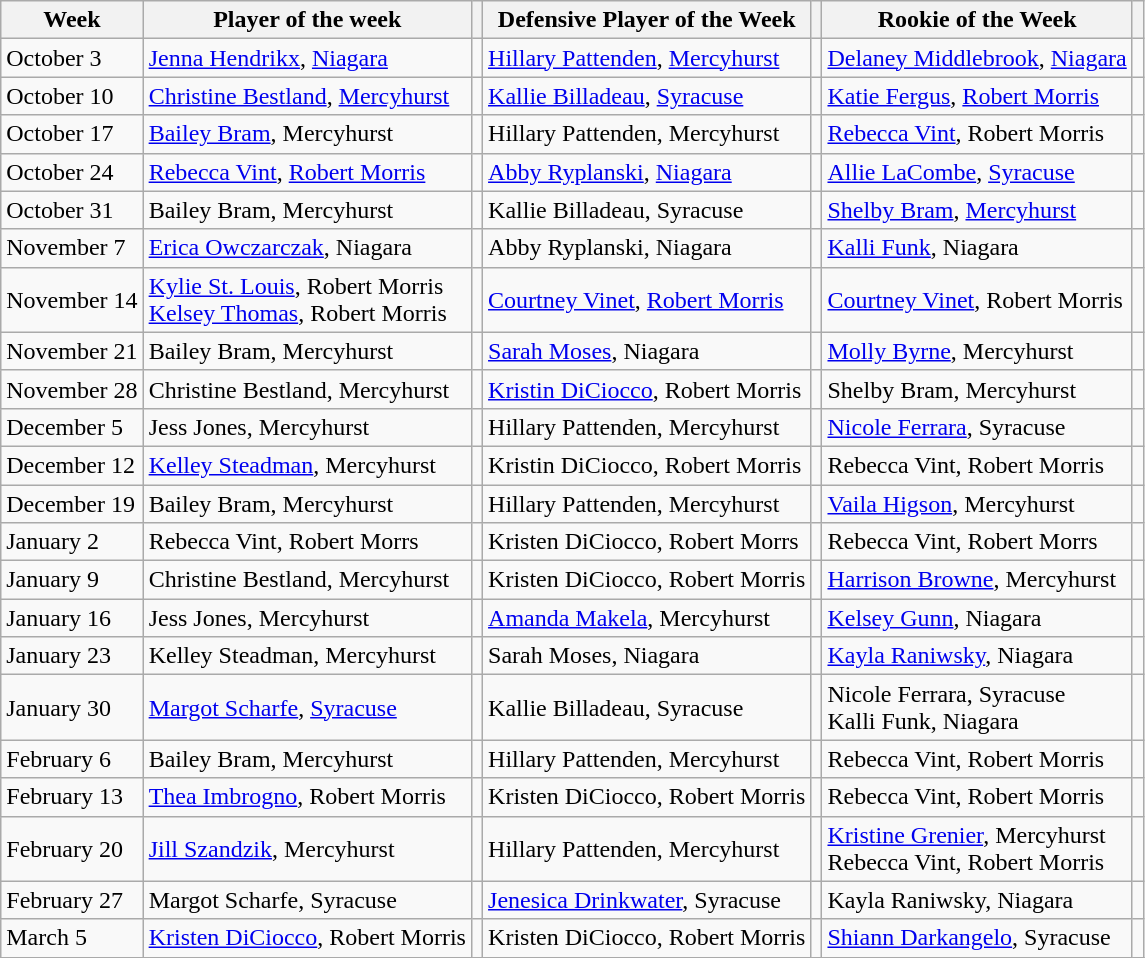<table class="wikitable" border="1">
<tr>
<th>Week</th>
<th>Player of the week</th>
<th></th>
<th>Defensive Player of the Week</th>
<th></th>
<th>Rookie of the Week</th>
<th></th>
</tr>
<tr>
<td>October 3</td>
<td><a href='#'>Jenna Hendrikx</a>, <a href='#'>Niagara</a></td>
<td></td>
<td><a href='#'>Hillary Pattenden</a>, <a href='#'>Mercyhurst</a></td>
<td></td>
<td><a href='#'>Delaney Middlebrook</a>, <a href='#'>Niagara</a></td>
<td></td>
</tr>
<tr>
<td>October 10</td>
<td><a href='#'>Christine Bestland</a>, <a href='#'>Mercyhurst</a></td>
<td></td>
<td><a href='#'>Kallie Billadeau</a>, <a href='#'>Syracuse</a></td>
<td></td>
<td><a href='#'>Katie Fergus</a>, <a href='#'>Robert Morris</a></td>
<td></td>
</tr>
<tr>
<td>October 17</td>
<td><a href='#'>Bailey Bram</a>, Mercyhurst</td>
<td></td>
<td>Hillary Pattenden, Mercyhurst</td>
<td></td>
<td><a href='#'>Rebecca Vint</a>, Robert Morris</td>
<td></td>
</tr>
<tr>
<td>October 24</td>
<td><a href='#'>Rebecca Vint</a>, <a href='#'>Robert Morris</a></td>
<td></td>
<td><a href='#'>Abby Ryplanski</a>, <a href='#'>Niagara</a></td>
<td></td>
<td><a href='#'>Allie LaCombe</a>, <a href='#'>Syracuse</a></td>
<td></td>
</tr>
<tr>
<td>October 31</td>
<td>Bailey Bram, Mercyhurst</td>
<td></td>
<td>Kallie Billadeau, Syracuse</td>
<td></td>
<td><a href='#'>Shelby Bram</a>, <a href='#'>Mercyhurst</a></td>
<td></td>
</tr>
<tr>
<td>November 7</td>
<td><a href='#'>Erica Owczarczak</a>, Niagara</td>
<td></td>
<td>Abby Ryplanski, Niagara</td>
<td></td>
<td><a href='#'>Kalli Funk</a>, Niagara</td>
<td></td>
</tr>
<tr>
<td>November 14</td>
<td><a href='#'>Kylie St. Louis</a>, Robert Morris<br><a href='#'>Kelsey Thomas</a>, Robert Morris</td>
<td></td>
<td><a href='#'>Courtney Vinet</a>, <a href='#'>Robert Morris</a></td>
<td></td>
<td><a href='#'>Courtney Vinet</a>, Robert Morris</td>
<td></td>
</tr>
<tr>
<td>November 21</td>
<td>Bailey Bram, Mercyhurst</td>
<td></td>
<td><a href='#'>Sarah Moses</a>, Niagara</td>
<td></td>
<td><a href='#'>Molly Byrne</a>, Mercyhurst</td>
<td></td>
</tr>
<tr>
<td>November 28</td>
<td>Christine Bestland, Mercyhurst</td>
<td></td>
<td><a href='#'>Kristin DiCiocco</a>, Robert Morris</td>
<td></td>
<td>Shelby Bram, Mercyhurst</td>
<td></td>
</tr>
<tr>
<td>December 5</td>
<td>Jess Jones, Mercyhurst</td>
<td></td>
<td>Hillary Pattenden, Mercyhurst</td>
<td></td>
<td><a href='#'>Nicole Ferrara</a>, Syracuse</td>
<td></td>
</tr>
<tr>
<td>December 12</td>
<td><a href='#'>Kelley Steadman</a>, Mercyhurst</td>
<td></td>
<td>Kristin DiCiocco, Robert Morris</td>
<td></td>
<td>Rebecca Vint, Robert Morris</td>
<td></td>
</tr>
<tr>
<td>December 19</td>
<td>Bailey Bram, Mercyhurst</td>
<td></td>
<td>Hillary Pattenden, Mercyhurst</td>
<td></td>
<td><a href='#'>Vaila Higson</a>, Mercyhurst</td>
<td></td>
</tr>
<tr>
<td>January 2</td>
<td>Rebecca Vint, Robert Morrs</td>
<td></td>
<td>Kristen DiCiocco, Robert Morrs</td>
<td></td>
<td>Rebecca Vint, Robert Morrs</td>
<td></td>
</tr>
<tr>
<td>January 9</td>
<td>Christine Bestland, Mercyhurst</td>
<td></td>
<td>Kristen DiCiocco, Robert Morris</td>
<td></td>
<td><a href='#'>Harrison Browne</a>, Mercyhurst</td>
<td></td>
</tr>
<tr>
<td>January 16</td>
<td>Jess Jones, Mercyhurst</td>
<td></td>
<td><a href='#'>Amanda Makela</a>, Mercyhurst</td>
<td></td>
<td><a href='#'>Kelsey Gunn</a>, Niagara</td>
<td></td>
</tr>
<tr>
<td>January 23</td>
<td>Kelley Steadman, Mercyhurst</td>
<td></td>
<td>Sarah Moses, Niagara</td>
<td></td>
<td><a href='#'>Kayla Raniwsky</a>, Niagara</td>
<td></td>
</tr>
<tr>
<td>January 30</td>
<td><a href='#'>Margot Scharfe</a>, <a href='#'>Syracuse</a></td>
<td></td>
<td>Kallie Billadeau, Syracuse</td>
<td></td>
<td>Nicole Ferrara, Syracuse<br>Kalli Funk, Niagara</td>
<td></td>
</tr>
<tr>
<td>February 6</td>
<td>Bailey Bram, Mercyhurst</td>
<td></td>
<td>Hillary Pattenden, Mercyhurst</td>
<td></td>
<td>Rebecca Vint, Robert Morris</td>
<td></td>
</tr>
<tr>
<td>February 13</td>
<td><a href='#'>Thea Imbrogno</a>, Robert Morris</td>
<td></td>
<td>Kristen DiCiocco, Robert Morris</td>
<td></td>
<td>Rebecca Vint, Robert Morris</td>
<td></td>
</tr>
<tr>
<td>February 20</td>
<td><a href='#'>Jill Szandzik</a>, Mercyhurst</td>
<td></td>
<td>Hillary Pattenden, Mercyhurst</td>
<td></td>
<td><a href='#'>Kristine Grenier</a>, Mercyhurst<br>Rebecca Vint, Robert Morris</td>
<td></td>
</tr>
<tr>
<td>February 27</td>
<td>Margot Scharfe, Syracuse</td>
<td></td>
<td><a href='#'>Jenesica Drinkwater</a>, Syracuse</td>
<td></td>
<td>Kayla Raniwsky, Niagara</td>
<td></td>
</tr>
<tr>
<td>March 5</td>
<td><a href='#'>Kristen DiCiocco</a>, Robert Morris</td>
<td></td>
<td>Kristen DiCiocco, Robert Morris</td>
<td></td>
<td><a href='#'>Shiann Darkangelo</a>, Syracuse</td>
<td></td>
</tr>
<tr>
</tr>
</table>
